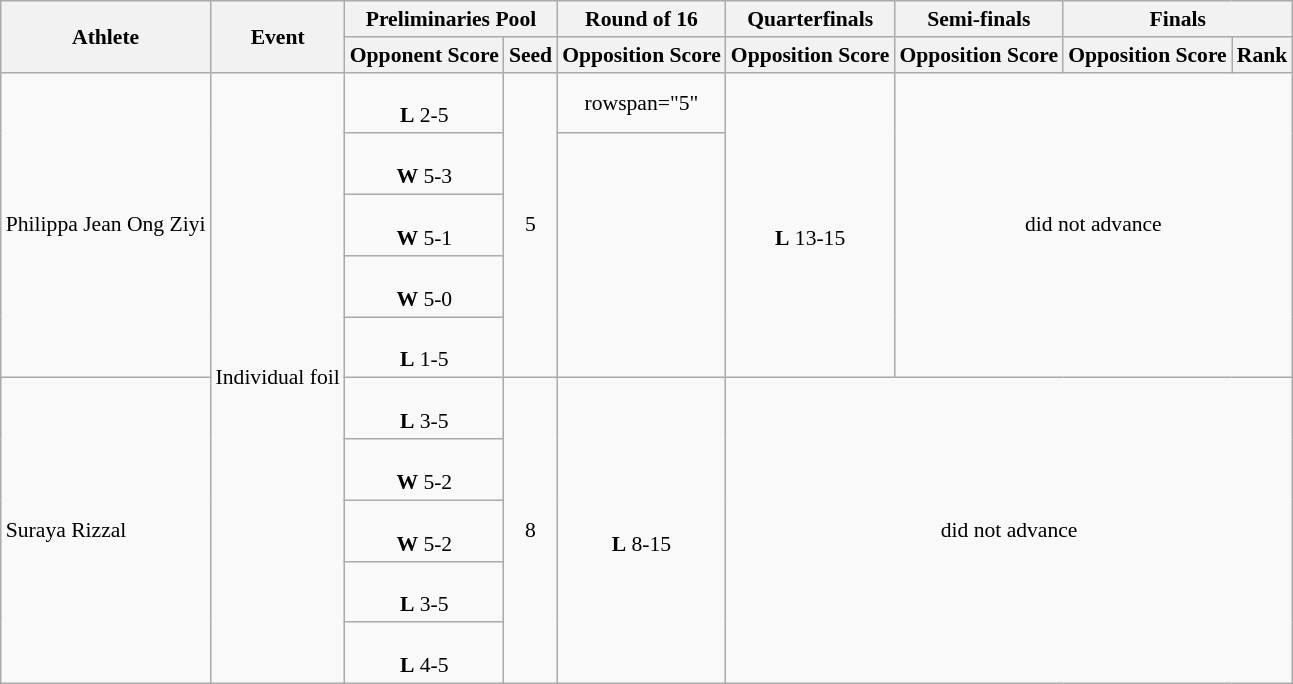<table class="wikitable" style="font-size:90%">
<tr>
<th rowspan="2">Athlete</th>
<th rowspan="2">Event</th>
<th colspan="2">Preliminaries Pool</th>
<th>Round of 16</th>
<th>Quarterfinals</th>
<th>Semi-finals</th>
<th colspan="2">Finals</th>
</tr>
<tr>
<th>Opponent Score</th>
<th>Seed</th>
<th>Opposition Score</th>
<th>Opposition Score</th>
<th>Opposition Score</th>
<th>Opposition Score</th>
<th>Rank</th>
</tr>
<tr align="center">
<td align="left" rowspan="5">Philippa Jean Ong Ziyi</td>
<td rowspan="10">Individual foil</td>
<td><br><strong>L</strong> 2-5</td>
<td rowspan="5">5</td>
<td>rowspan="5" </td>
<td rowspan="5"><br><strong>L</strong> 13-15</td>
<td colspan="3" rowspan="5">did not advance</td>
</tr>
<tr align="center">
<td><br><strong>W</strong> 5-3</td>
</tr>
<tr align="center">
<td><br><strong>W</strong> 5-1</td>
</tr>
<tr align="center">
<td><br><strong>W</strong> 5-0</td>
</tr>
<tr align="center">
<td><br><strong>L</strong> 1-5</td>
</tr>
<tr align="center">
<td align="left" rowspan="5">Suraya Rizzal</td>
<td><br><strong>L</strong> 3-5</td>
<td rowspan="5">8</td>
<td rowspan="5"><br><strong>L</strong> 8-15</td>
<td colspan="4" rowspan="5">did not advance</td>
</tr>
<tr align="center">
<td><br><strong>W</strong> 5-2</td>
</tr>
<tr align="center">
<td><br><strong>W</strong> 5-2</td>
</tr>
<tr align="center">
<td><br><strong>L</strong> 3-5</td>
</tr>
<tr align="center">
<td><br><strong>L</strong> 4-5</td>
</tr>
</table>
